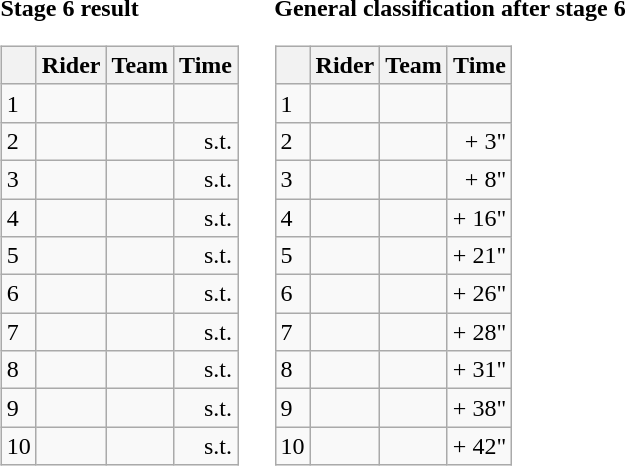<table>
<tr>
<td><strong>Stage 6 result</strong><br><table class="wikitable">
<tr>
<th></th>
<th>Rider</th>
<th>Team</th>
<th>Time</th>
</tr>
<tr>
<td>1</td>
<td></td>
<td></td>
<td align="right"></td>
</tr>
<tr>
<td>2</td>
<td></td>
<td></td>
<td align="right">s.t.</td>
</tr>
<tr>
<td>3</td>
<td></td>
<td></td>
<td align="right">s.t.</td>
</tr>
<tr>
<td>4</td>
<td></td>
<td></td>
<td align="right">s.t.</td>
</tr>
<tr>
<td>5</td>
<td></td>
<td></td>
<td align="right">s.t.</td>
</tr>
<tr>
<td>6</td>
<td></td>
<td></td>
<td align="right">s.t.</td>
</tr>
<tr>
<td>7</td>
<td></td>
<td></td>
<td align="right">s.t.</td>
</tr>
<tr>
<td>8</td>
<td></td>
<td></td>
<td align="right">s.t.</td>
</tr>
<tr>
<td>9</td>
<td></td>
<td></td>
<td align="right">s.t.</td>
</tr>
<tr>
<td>10</td>
<td></td>
<td></td>
<td align="right">s.t.</td>
</tr>
</table>
</td>
<td></td>
<td><strong>General classification after stage 6</strong><br><table class="wikitable">
<tr>
<th></th>
<th>Rider</th>
<th>Team</th>
<th>Time</th>
</tr>
<tr>
<td>1</td>
<td> </td>
<td></td>
<td align="right"></td>
</tr>
<tr>
<td>2</td>
<td></td>
<td></td>
<td align="right">+ 3"</td>
</tr>
<tr>
<td>3</td>
<td> </td>
<td></td>
<td align="right">+ 8"</td>
</tr>
<tr>
<td>4</td>
<td></td>
<td></td>
<td align="right">+ 16"</td>
</tr>
<tr>
<td>5</td>
<td></td>
<td></td>
<td align="right">+ 21"</td>
</tr>
<tr>
<td>6</td>
<td></td>
<td></td>
<td align="right">+ 26"</td>
</tr>
<tr>
<td>7</td>
<td></td>
<td></td>
<td align="right">+ 28"</td>
</tr>
<tr>
<td>8</td>
<td></td>
<td></td>
<td align="right">+ 31"</td>
</tr>
<tr>
<td>9</td>
<td></td>
<td></td>
<td align="right">+ 38"</td>
</tr>
<tr>
<td>10</td>
<td></td>
<td></td>
<td align="right">+ 42"</td>
</tr>
</table>
</td>
</tr>
</table>
